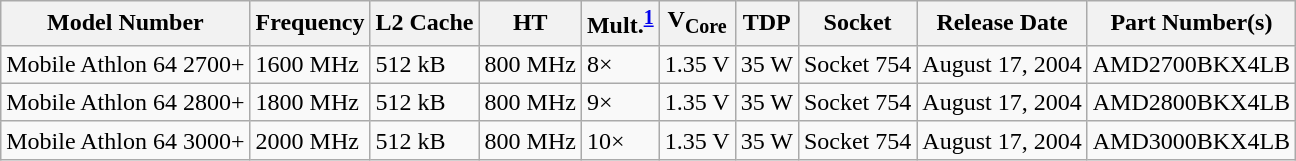<table class="wikitable">
<tr>
<th>Model Number</th>
<th>Frequency</th>
<th>L2 Cache</th>
<th>HT</th>
<th>Mult.<sup><a href='#'>1</a></sup></th>
<th>V<sub>Core</sub></th>
<th>TDP</th>
<th>Socket</th>
<th>Release Date</th>
<th>Part Number(s)</th>
</tr>
<tr>
<td>Mobile Athlon 64 2700+</td>
<td>1600 MHz</td>
<td>512 kB</td>
<td>800 MHz</td>
<td>8×</td>
<td>1.35 V</td>
<td>35 W</td>
<td>Socket 754</td>
<td>August 17, 2004</td>
<td>AMD2700BKX4LB</td>
</tr>
<tr>
<td>Mobile Athlon 64 2800+</td>
<td>1800 MHz</td>
<td>512 kB</td>
<td>800 MHz</td>
<td>9×</td>
<td>1.35 V</td>
<td>35 W</td>
<td>Socket 754</td>
<td>August 17, 2004</td>
<td>AMD2800BKX4LB</td>
</tr>
<tr>
<td>Mobile Athlon 64 3000+</td>
<td>2000 MHz</td>
<td>512 kB</td>
<td>800 MHz</td>
<td>10×</td>
<td>1.35 V</td>
<td>35 W</td>
<td>Socket 754</td>
<td>August 17, 2004</td>
<td>AMD3000BKX4LB</td>
</tr>
</table>
